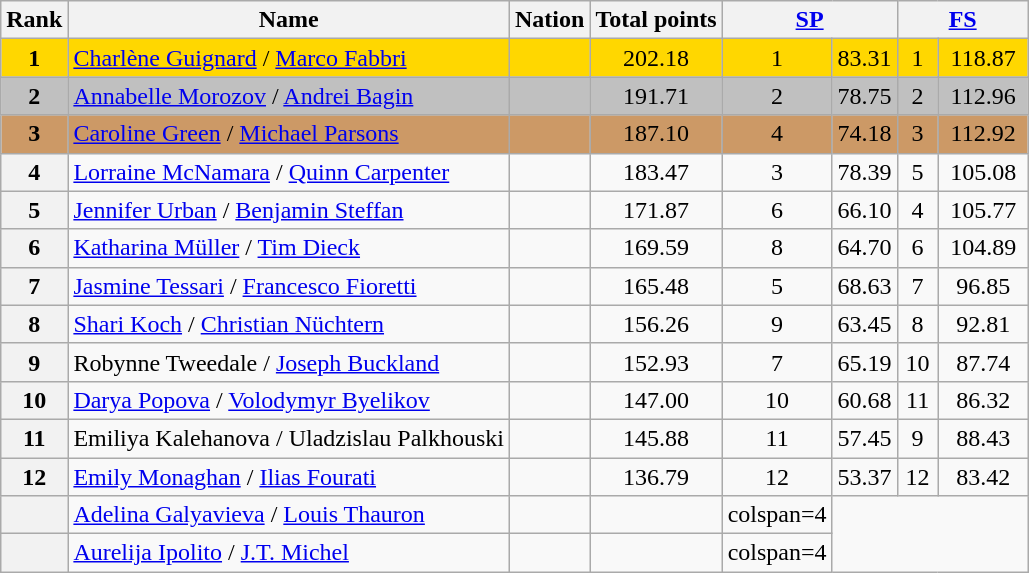<table class="wikitable sortable">
<tr>
<th>Rank</th>
<th>Name</th>
<th>Nation</th>
<th>Total points</th>
<th colspan="2" width="80px"><a href='#'>SP</a></th>
<th colspan="2" width="80px"><a href='#'>FS</a></th>
</tr>
<tr bgcolor="gold">
<td align="center"><strong>1</strong></td>
<td><a href='#'>Charlène Guignard</a> / <a href='#'>Marco Fabbri</a></td>
<td></td>
<td align="center">202.18</td>
<td align="center">1</td>
<td align="center">83.31</td>
<td align="center">1</td>
<td align="center">118.87</td>
</tr>
<tr bgcolor="silver">
<td align="center"><strong>2</strong></td>
<td><a href='#'>Annabelle Morozov</a> / <a href='#'>Andrei Bagin</a></td>
<td></td>
<td align="center">191.71</td>
<td align="center">2</td>
<td align="center">78.75</td>
<td align="center">2</td>
<td align="center">112.96</td>
</tr>
<tr bgcolor="cc9966">
<td align="center"><strong>3</strong></td>
<td><a href='#'>Caroline Green</a> / <a href='#'>Michael Parsons</a></td>
<td></td>
<td align="center">187.10</td>
<td align="center">4</td>
<td align="center">74.18</td>
<td align="center">3</td>
<td align="center">112.92</td>
</tr>
<tr>
<th>4</th>
<td><a href='#'>Lorraine McNamara</a> / <a href='#'>Quinn Carpenter</a></td>
<td></td>
<td align="center">183.47</td>
<td align="center">3</td>
<td align="center">78.39</td>
<td align="center">5</td>
<td align="center">105.08</td>
</tr>
<tr>
<th>5</th>
<td><a href='#'>Jennifer Urban</a> / <a href='#'>Benjamin Steffan</a></td>
<td></td>
<td align="center">171.87</td>
<td align="center">6</td>
<td align="center">66.10</td>
<td align="center">4</td>
<td align="center">105.77</td>
</tr>
<tr>
<th>6</th>
<td><a href='#'>Katharina Müller</a> / <a href='#'>Tim Dieck</a></td>
<td></td>
<td align="center">169.59</td>
<td align="center">8</td>
<td align="center">64.70</td>
<td align="center">6</td>
<td align="center">104.89</td>
</tr>
<tr>
<th>7</th>
<td><a href='#'>Jasmine Tessari</a> / <a href='#'>Francesco Fioretti</a></td>
<td></td>
<td align="center">165.48</td>
<td align="center">5</td>
<td align="center">68.63</td>
<td align="center">7</td>
<td align="center">96.85</td>
</tr>
<tr>
<th>8</th>
<td><a href='#'>Shari Koch</a> / <a href='#'>Christian Nüchtern</a></td>
<td></td>
<td align="center">156.26</td>
<td align="center">9</td>
<td align="center">63.45</td>
<td align="center">8</td>
<td align="center">92.81</td>
</tr>
<tr>
<th>9</th>
<td>Robynne Tweedale / <a href='#'>Joseph Buckland</a></td>
<td></td>
<td align="center">152.93</td>
<td align="center">7</td>
<td align="center">65.19</td>
<td align="center">10</td>
<td align="center">87.74</td>
</tr>
<tr>
<th>10</th>
<td><a href='#'>Darya Popova</a> / <a href='#'>Volodymyr Byelikov</a></td>
<td></td>
<td align="center">147.00</td>
<td align="center">10</td>
<td align="center">60.68</td>
<td align="center">11</td>
<td align="center">86.32</td>
</tr>
<tr>
<th>11</th>
<td>Emiliya Kalehanova / Uladzislau Palkhouski</td>
<td></td>
<td align="center">145.88</td>
<td align="center">11</td>
<td align="center">57.45</td>
<td align="center">9</td>
<td align="center">88.43</td>
</tr>
<tr>
<th>12</th>
<td><a href='#'>Emily Monaghan</a> / <a href='#'>Ilias Fourati</a></td>
<td></td>
<td align="center">136.79</td>
<td align="center">12</td>
<td align="center">53.37</td>
<td align="center">12</td>
<td align="center">83.42</td>
</tr>
<tr>
<th></th>
<td><a href='#'>Adelina Galyavieva</a> / <a href='#'>Louis Thauron</a></td>
<td></td>
<td></td>
<td>colspan=4 </td>
</tr>
<tr>
<th></th>
<td><a href='#'>Aurelija Ipolito</a> / <a href='#'>J.T. Michel</a></td>
<td></td>
<td></td>
<td>colspan=4 </td>
</tr>
</table>
